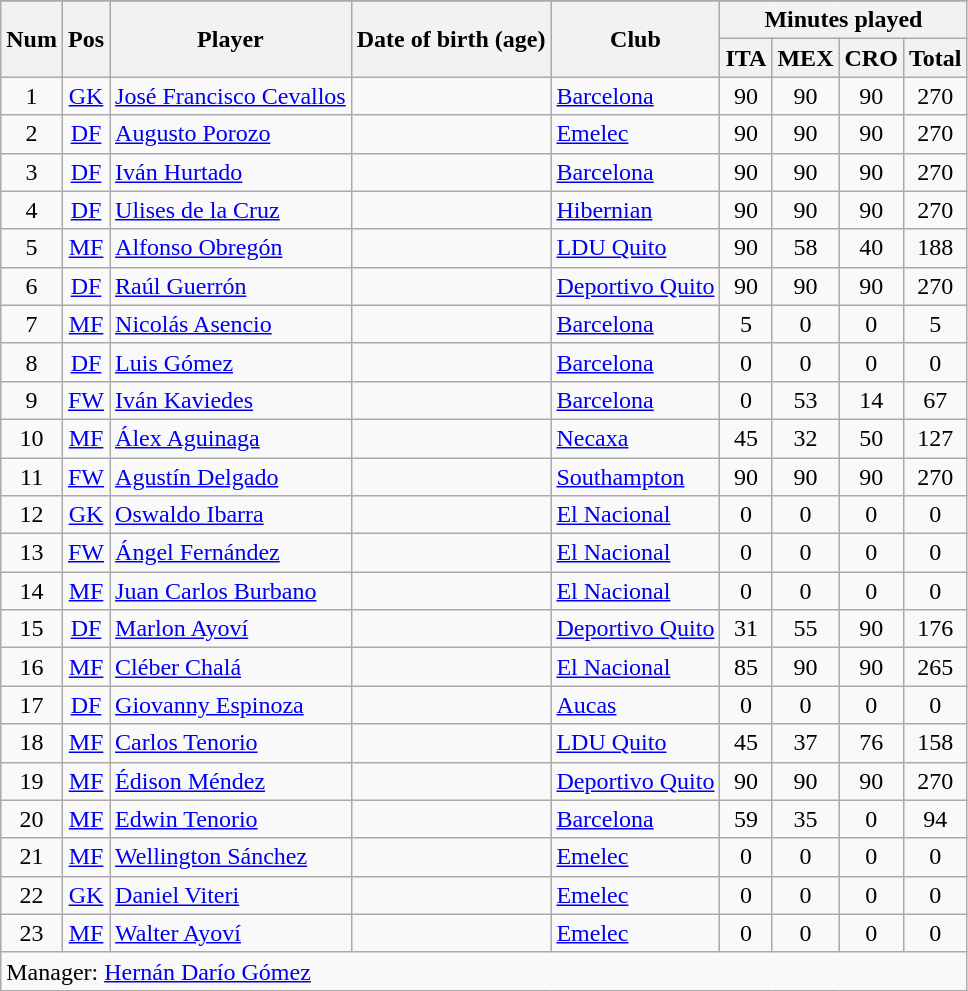<table class="wikitable" style="text-align:center">
<tr>
</tr>
<tr>
<th rowspan=2>Num</th>
<th rowspan=2>Pos</th>
<th rowspan=2>Player</th>
<th rowspan=2>Date of birth (age)</th>
<th rowspan=2>Club</th>
<th colspan=4>Minutes played</th>
</tr>
<tr>
<th>ITA</th>
<th>MEX</th>
<th>CRO</th>
<th>Total</th>
</tr>
<tr>
<td>1</td>
<td><a href='#'>GK</a></td>
<td align=left><a href='#'>José Francisco Cevallos</a></td>
<td align=left></td>
<td align=left> <a href='#'>Barcelona</a></td>
<td>90</td>
<td>90</td>
<td>90</td>
<td>270</td>
</tr>
<tr>
<td>2</td>
<td><a href='#'>DF</a></td>
<td align=left><a href='#'>Augusto Porozo</a></td>
<td align=left></td>
<td align=left> <a href='#'>Emelec</a></td>
<td>90</td>
<td>90</td>
<td>90</td>
<td>270</td>
</tr>
<tr>
<td>3</td>
<td><a href='#'>DF</a></td>
<td align=left><a href='#'>Iván Hurtado</a></td>
<td align=left></td>
<td align=left> <a href='#'>Barcelona</a></td>
<td>90</td>
<td>90</td>
<td>90</td>
<td>270</td>
</tr>
<tr>
<td>4</td>
<td><a href='#'>DF</a></td>
<td align=left><a href='#'>Ulises de la Cruz</a></td>
<td align=left></td>
<td align=left> <a href='#'>Hibernian</a></td>
<td>90</td>
<td>90</td>
<td>90</td>
<td>270</td>
</tr>
<tr>
<td>5</td>
<td><a href='#'>MF</a></td>
<td align=left><a href='#'>Alfonso Obregón</a></td>
<td align=left></td>
<td align=left> <a href='#'>LDU Quito</a></td>
<td>90</td>
<td>58</td>
<td>40</td>
<td>188</td>
</tr>
<tr>
<td>6</td>
<td><a href='#'>DF</a></td>
<td align=left><a href='#'>Raúl Guerrón</a></td>
<td align=left></td>
<td align=left> <a href='#'>Deportivo Quito</a></td>
<td>90</td>
<td>90</td>
<td>90</td>
<td>270</td>
</tr>
<tr>
<td>7</td>
<td><a href='#'>MF</a></td>
<td align=left><a href='#'>Nicolás Asencio</a></td>
<td align=left></td>
<td align=left> <a href='#'>Barcelona</a></td>
<td>5</td>
<td>0</td>
<td>0</td>
<td>5</td>
</tr>
<tr>
<td>8</td>
<td><a href='#'>DF</a></td>
<td align=left><a href='#'>Luis Gómez</a></td>
<td align=left></td>
<td align=left> <a href='#'>Barcelona</a></td>
<td>0</td>
<td>0</td>
<td>0</td>
<td>0</td>
</tr>
<tr>
<td>9</td>
<td><a href='#'>FW</a></td>
<td align=left><a href='#'>Iván Kaviedes</a></td>
<td align=left></td>
<td align=left> <a href='#'>Barcelona</a></td>
<td>0</td>
<td>53</td>
<td>14</td>
<td>67</td>
</tr>
<tr>
<td>10</td>
<td><a href='#'>MF</a></td>
<td align=left><a href='#'>Álex Aguinaga</a></td>
<td align=left></td>
<td align=left> <a href='#'>Necaxa</a></td>
<td>45</td>
<td>32</td>
<td>50</td>
<td>127</td>
</tr>
<tr>
<td>11</td>
<td><a href='#'>FW</a></td>
<td align=left><a href='#'>Agustín Delgado</a></td>
<td align=left></td>
<td align=left> <a href='#'>Southampton</a></td>
<td>90</td>
<td>90</td>
<td>90</td>
<td>270</td>
</tr>
<tr>
<td>12</td>
<td><a href='#'>GK</a></td>
<td align=left><a href='#'>Oswaldo Ibarra</a></td>
<td align=left></td>
<td align=left> <a href='#'>El Nacional</a></td>
<td>0</td>
<td>0</td>
<td>0</td>
<td>0</td>
</tr>
<tr>
<td>13</td>
<td><a href='#'>FW</a></td>
<td align=left><a href='#'>Ángel Fernández</a></td>
<td align=left></td>
<td align=left> <a href='#'>El Nacional</a></td>
<td>0</td>
<td>0</td>
<td>0</td>
<td>0</td>
</tr>
<tr>
<td>14</td>
<td><a href='#'>MF</a></td>
<td align=left><a href='#'>Juan Carlos Burbano</a></td>
<td align=left></td>
<td align=left> <a href='#'>El Nacional</a></td>
<td>0</td>
<td>0</td>
<td>0</td>
<td>0</td>
</tr>
<tr>
<td>15</td>
<td><a href='#'>DF</a></td>
<td align=left><a href='#'>Marlon Ayoví</a></td>
<td align=left></td>
<td align=left> <a href='#'>Deportivo Quito</a></td>
<td>31</td>
<td>55</td>
<td>90</td>
<td>176</td>
</tr>
<tr>
<td>16</td>
<td><a href='#'>MF</a></td>
<td align=left><a href='#'>Cléber Chalá</a></td>
<td align=left></td>
<td align=left> <a href='#'>El Nacional</a></td>
<td>85</td>
<td>90</td>
<td>90</td>
<td>265</td>
</tr>
<tr>
<td>17</td>
<td><a href='#'>DF</a></td>
<td align=left><a href='#'>Giovanny Espinoza</a></td>
<td align=left></td>
<td align=left> <a href='#'>Aucas</a></td>
<td>0</td>
<td>0</td>
<td>0</td>
<td>0</td>
</tr>
<tr>
<td>18</td>
<td><a href='#'>MF</a></td>
<td align=left><a href='#'>Carlos Tenorio</a></td>
<td align=left></td>
<td align=left> <a href='#'>LDU Quito</a></td>
<td>45</td>
<td>37</td>
<td>76</td>
<td>158</td>
</tr>
<tr>
<td>19</td>
<td><a href='#'>MF</a></td>
<td align=left><a href='#'>Édison Méndez</a></td>
<td align=left></td>
<td align=left> <a href='#'>Deportivo Quito</a></td>
<td>90</td>
<td>90</td>
<td>90</td>
<td>270</td>
</tr>
<tr>
<td>20</td>
<td><a href='#'>MF</a></td>
<td align=left><a href='#'>Edwin Tenorio</a></td>
<td align=left></td>
<td align=left> <a href='#'>Barcelona</a></td>
<td>59</td>
<td>35</td>
<td>0</td>
<td>94</td>
</tr>
<tr>
<td>21</td>
<td><a href='#'>MF</a></td>
<td align=left><a href='#'>Wellington Sánchez</a></td>
<td align=left></td>
<td align=left> <a href='#'>Emelec</a></td>
<td>0</td>
<td>0</td>
<td>0</td>
<td>0</td>
</tr>
<tr>
<td>22</td>
<td><a href='#'>GK</a></td>
<td align=left><a href='#'>Daniel Viteri</a></td>
<td align=left></td>
<td align=left> <a href='#'>Emelec</a></td>
<td>0</td>
<td>0</td>
<td>0</td>
<td>0</td>
</tr>
<tr>
<td>23</td>
<td><a href='#'>MF</a></td>
<td align=left><a href='#'>Walter Ayoví</a></td>
<td align=left></td>
<td align=left> <a href='#'>Emelec</a></td>
<td>0</td>
<td>0</td>
<td>0</td>
<td>0</td>
</tr>
<tr>
<td colspan="9" style="text-align:left;">Manager:  <a href='#'>Hernán Darío Gómez</a></td>
</tr>
</table>
